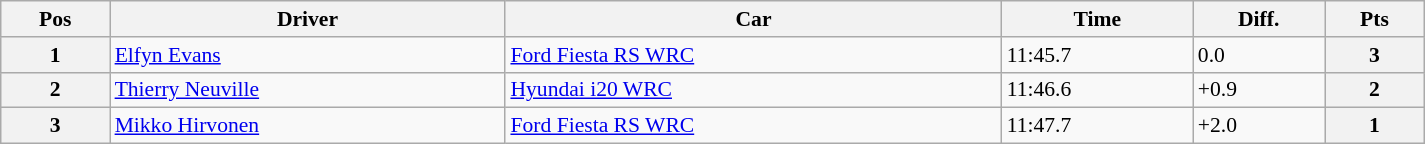<table class="wikitable" width=80% style="text-align: left; font-size: 90%; max-width: 950px;">
<tr>
<th>Pos</th>
<th>Driver</th>
<th>Car</th>
<th>Time</th>
<th>Diff.</th>
<th>Pts</th>
</tr>
<tr>
<th>1</th>
<td> <a href='#'>Elfyn Evans</a></td>
<td><a href='#'>Ford Fiesta RS WRC</a></td>
<td>11:45.7</td>
<td>0.0</td>
<th><strong>3</strong></th>
</tr>
<tr>
<th>2</th>
<td> <a href='#'>Thierry Neuville</a></td>
<td><a href='#'>Hyundai i20 WRC</a></td>
<td>11:46.6</td>
<td>+0.9</td>
<th><strong>2</strong></th>
</tr>
<tr>
<th>3</th>
<td> <a href='#'>Mikko Hirvonen</a></td>
<td><a href='#'>Ford Fiesta RS WRC</a></td>
<td>11:47.7</td>
<td>+2.0</td>
<th><strong>1</strong></th>
</tr>
</table>
